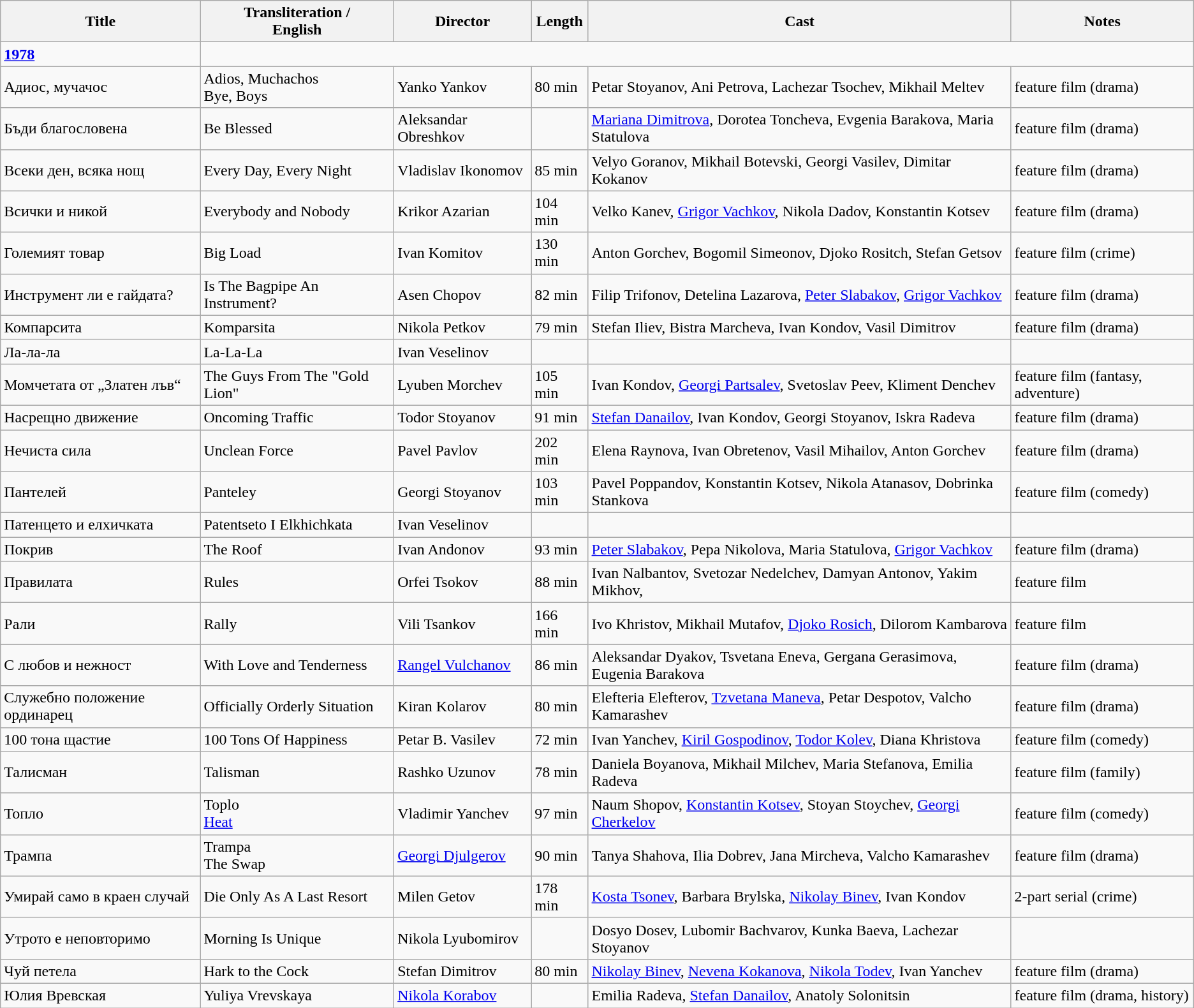<table class="wikitable">
<tr>
<th>Title</th>
<th>Transliteration / <br>English</th>
<th>Director</th>
<th>Length</th>
<th>Cast</th>
<th>Notes</th>
</tr>
<tr>
<td><strong><a href='#'>1978</a></strong></td>
</tr>
<tr>
<td>Адиос, мучачос</td>
<td>Adios, Muchachos<br>Bye, Boys</td>
<td>Yanko Yankov</td>
<td>80 min</td>
<td>Petar Stoyanov, Ani Petrova, Lachezar Tsochev, Mikhail Meltev</td>
<td>feature film (drama)</td>
</tr>
<tr>
<td>Бъди благословена</td>
<td>Be Blessed</td>
<td>Aleksandar Obreshkov</td>
<td></td>
<td><a href='#'>Mariana Dimitrova</a>, Dorotea Toncheva, Evgenia Barakova, Maria Statulova</td>
<td>feature film (drama)</td>
</tr>
<tr>
<td>Всеки ден, всяка нощ</td>
<td>Every Day, Every Night</td>
<td>Vladislav Ikonomov</td>
<td>85 min</td>
<td>Velyo Goranov, Mikhail Botevski, Georgi Vasilev, Dimitar Kokanov</td>
<td>feature film (drama)</td>
</tr>
<tr>
<td>Всички и никой</td>
<td>Everybody and Nobody</td>
<td>Krikor Azarian</td>
<td>104 min</td>
<td>Velko Kanev, <a href='#'>Grigor Vachkov</a>, Nikola Dadov, Konstantin Kotsev</td>
<td>feature film (drama)</td>
</tr>
<tr>
<td>Големият товар</td>
<td>Big Load</td>
<td>Ivan Komitov</td>
<td>130 min</td>
<td>Anton Gorchev, Bogomil Simeonov, Djoko Rositch, Stefan Getsov</td>
<td>feature film (crime)</td>
</tr>
<tr>
<td>Инструмент ли е гайдата?</td>
<td>Is The Bagpipe An Instrument?</td>
<td>Asen Chopov</td>
<td>82 min</td>
<td>Filip Trifonov, Detelina Lazarova, <a href='#'>Peter Slabakov</a>, <a href='#'>Grigor Vachkov</a></td>
<td>feature film (drama)</td>
</tr>
<tr>
<td>Компарсита</td>
<td>Komparsita</td>
<td>Nikola Petkov</td>
<td>79 min</td>
<td>Stefan Iliev, Bistra Marcheva, Ivan Kondov, Vasil Dimitrov</td>
<td>feature film (drama)</td>
</tr>
<tr>
<td>Ла-ла-ла</td>
<td>La-La-La</td>
<td>Ivan Veselinov</td>
<td></td>
<td></td>
<td></td>
</tr>
<tr>
<td>Момчетата от „Златен лъв“</td>
<td>The Guys From The "Gold Lion"</td>
<td>Lyuben Morchev</td>
<td>105 min</td>
<td>Ivan Kondov, <a href='#'>Georgi Partsalev</a>, Svetoslav Peev, Kliment Denchev</td>
<td>feature film (fantasy, adventure)</td>
</tr>
<tr>
<td>Насрещно движение</td>
<td>Oncoming Traffic</td>
<td>Todor Stoyanov</td>
<td>91 min</td>
<td><a href='#'>Stefan Danailov</a>, Ivan Kondov, Georgi Stoyanov, Iskra Radeva</td>
<td>feature film (drama)</td>
</tr>
<tr>
<td>Нечиста сила</td>
<td>Unclean Force</td>
<td>Pavel Pavlov</td>
<td>202 min</td>
<td>Elena Raynova, Ivan Obretenov, Vasil Mihailov, Anton Gorchev</td>
<td>feature film (drama)</td>
</tr>
<tr>
<td>Пантелей</td>
<td>Panteley</td>
<td>Georgi Stoyanov</td>
<td>103 min</td>
<td>Pavel Poppandov, Konstantin Kotsev, Nikola Atanasov, Dobrinka Stankova</td>
<td>feature film (comedy)</td>
</tr>
<tr>
<td>Патенцето и елхичката</td>
<td>Patentseto I Elkhichkata</td>
<td>Ivan Veselinov</td>
<td></td>
<td></td>
<td></td>
</tr>
<tr>
<td>Покрив</td>
<td>The Roof</td>
<td>Ivan Andonov</td>
<td>93 min</td>
<td><a href='#'>Peter Slabakov</a>, Pepa Nikolova, Maria Statulova, <a href='#'>Grigor Vachkov</a></td>
<td>feature film (drama)</td>
</tr>
<tr>
<td>Правилата</td>
<td>Rules</td>
<td>Orfei Tsokov</td>
<td>88 min</td>
<td>Ivan Nalbantov, Svetozar Nedelchev, Damyan Antonov, Yakim Mikhov,</td>
<td>feature film</td>
</tr>
<tr>
<td>Рали</td>
<td>Rally</td>
<td>Vili Tsankov</td>
<td>166 min</td>
<td>Ivo Khristov, Mikhail Mutafov, <a href='#'>Djoko Rosich</a>, Dilorom Kambarova</td>
<td>feature film</td>
</tr>
<tr>
<td>С любов и нежност</td>
<td>With Love and Tenderness</td>
<td><a href='#'>Rangel Vulchanov</a></td>
<td>86 min</td>
<td>Aleksandar Dyakov, Tsvetana Eneva, Gergana Gerasimova, Eugenia Barakova</td>
<td>feature film (drama)</td>
</tr>
<tr>
<td>Служебно положение ординарец</td>
<td>Officially Orderly Situation</td>
<td>Kiran Kolarov</td>
<td>80 min</td>
<td>Elefteria Elefterov, <a href='#'>Tzvetana Maneva</a>, Petar Despotov, Valcho Kamarashev</td>
<td>feature film (drama)</td>
</tr>
<tr>
<td>100 тона щастие</td>
<td>100 Tons Of Happiness</td>
<td>Petar B. Vasilev</td>
<td>72 min</td>
<td>Ivan Yanchev, <a href='#'>Kiril Gospodinov</a>, <a href='#'>Todor Kolev</a>, Diana Khristova</td>
<td>feature film (comedy)</td>
</tr>
<tr>
<td>Талисман</td>
<td>Talisman</td>
<td>Rashko Uzunov</td>
<td>78 min</td>
<td>Daniela Boyanova, Mikhail Milchev, Maria Stefanova, Emilia Radeva</td>
<td>feature film (family)</td>
</tr>
<tr>
<td>Топло</td>
<td>Toplo<br><a href='#'>Heat</a></td>
<td>Vladimir Yanchev</td>
<td>97 min</td>
<td>Naum Shopov, <a href='#'>Konstantin Kotsev</a>, Stoyan Stoychev, <a href='#'>Georgi Cherkelov</a></td>
<td>feature film (comedy)</td>
</tr>
<tr>
<td>Трампа</td>
<td>Trampa<br>The Swap</td>
<td><a href='#'>Georgi Djulgerov</a></td>
<td>90 min</td>
<td>Tanya Shahova, Ilia Dobrev, Jana Mircheva, Valcho Kamarashev</td>
<td>feature film (drama)</td>
</tr>
<tr>
<td>Умирай само в краен случай</td>
<td>Die Only As A Last Resort</td>
<td>Milen Getov</td>
<td>178 min</td>
<td><a href='#'>Kosta Tsonev</a>, Barbara Brylska, <a href='#'>Nikolay Binev</a>, Ivan Kondov</td>
<td>2-part serial (crime)</td>
</tr>
<tr>
<td>Утрото е неповторимо</td>
<td>Morning Is Unique</td>
<td>Nikola Lyubomirov</td>
<td></td>
<td>Dosyo Dosev, Lubomir Bachvarov, Kunka Baeva, Lachezar Stoyanov</td>
<td></td>
</tr>
<tr>
<td>Чуй петела</td>
<td>Hark to the Cock</td>
<td>Stefan Dimitrov</td>
<td>80 min</td>
<td><a href='#'>Nikolay Binev</a>, <a href='#'>Nevena Kokanova</a>, <a href='#'>Nikola Todev</a>, Ivan Yanchev</td>
<td>feature film (drama)</td>
</tr>
<tr>
<td>Юлия Вревская</td>
<td>Yuliya Vrevskaya</td>
<td><a href='#'>Nikola Korabov</a></td>
<td></td>
<td>Emilia Radeva, <a href='#'>Stefan Danailov</a>, Anatoly Solonitsin</td>
<td>feature film (drama, history)</td>
</tr>
</table>
